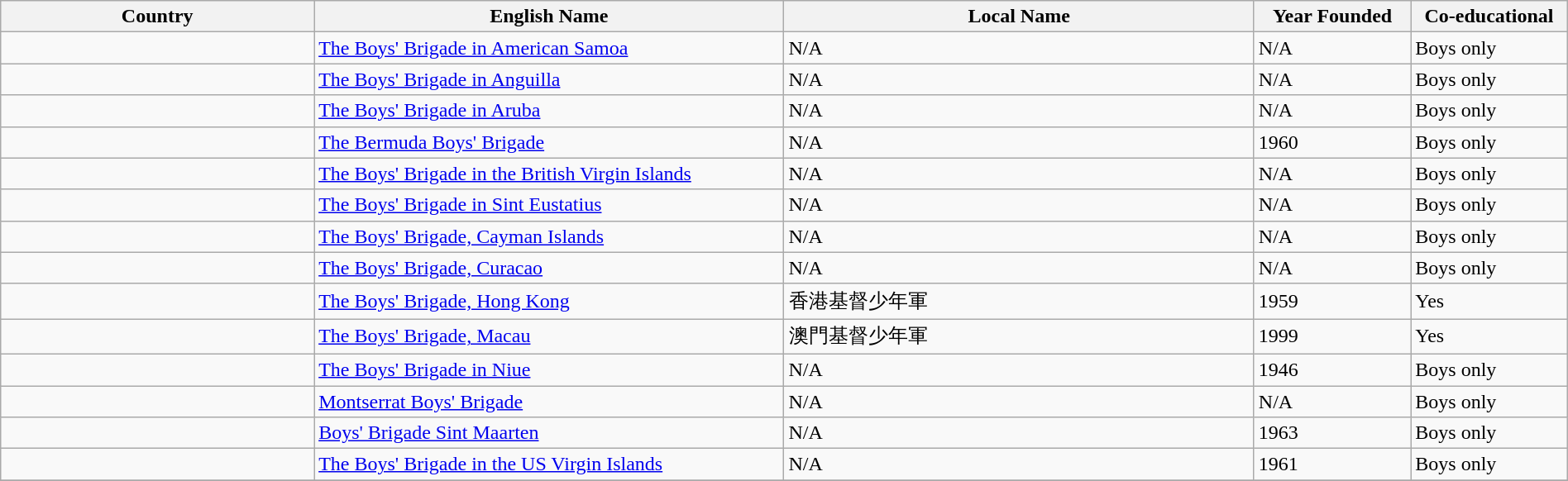<table class="wikitable sortable collapsible" width="100%">
<tr>
<th scope="col" class="unsortable" width="20%">Country</th>
<th scope="col" width="30%" class="unsortable">English Name</th>
<th scope="col" width="30%" class="unsortable">Local Name</th>
<th scope="col" width="10%">Year Founded</th>
<th scope="col" width="10%" class="unsortable">Co-educational</th>
</tr>
<tr>
<td></td>
<td><a href='#'>The Boys' Brigade in American Samoa</a></td>
<td>N/A</td>
<td>N/A</td>
<td>Boys only</td>
</tr>
<tr>
<td></td>
<td><a href='#'>The Boys' Brigade in Anguilla</a></td>
<td>N/A</td>
<td>N/A</td>
<td>Boys only</td>
</tr>
<tr>
<td></td>
<td><a href='#'>The Boys' Brigade in Aruba</a></td>
<td>N/A</td>
<td>N/A</td>
<td>Boys only</td>
</tr>
<tr>
<td></td>
<td><a href='#'>The Bermuda Boys' Brigade</a></td>
<td>N/A</td>
<td>1960</td>
<td>Boys only</td>
</tr>
<tr>
<td></td>
<td><a href='#'>The Boys' Brigade in the British Virgin Islands</a></td>
<td>N/A</td>
<td>N/A</td>
<td>Boys only</td>
</tr>
<tr>
<td></td>
<td><a href='#'>The Boys' Brigade in Sint Eustatius</a></td>
<td>N/A</td>
<td>N/A</td>
<td>Boys only</td>
</tr>
<tr>
<td></td>
<td><a href='#'>The Boys' Brigade, Cayman Islands</a></td>
<td>N/A</td>
<td>N/A</td>
<td>Boys only</td>
</tr>
<tr>
<td></td>
<td><a href='#'>The Boys' Brigade, Curacao</a></td>
<td>N/A</td>
<td>N/A</td>
<td>Boys only</td>
</tr>
<tr>
<td></td>
<td><a href='#'>The Boys' Brigade, Hong Kong</a></td>
<td>香港基督少年軍</td>
<td>1959</td>
<td>Yes</td>
</tr>
<tr>
<td></td>
<td><a href='#'>The Boys' Brigade, Macau</a></td>
<td>澳門基督少年軍</td>
<td>1999</td>
<td>Yes</td>
</tr>
<tr>
<td></td>
<td><a href='#'>The Boys' Brigade in Niue</a></td>
<td>N/A</td>
<td>1946</td>
<td>Boys only</td>
</tr>
<tr>
<td></td>
<td><a href='#'>Montserrat Boys' Brigade</a></td>
<td>N/A</td>
<td>N/A</td>
<td>Boys only</td>
</tr>
<tr>
<td></td>
<td><a href='#'>Boys' Brigade Sint Maarten</a></td>
<td>N/A</td>
<td>1963</td>
<td>Boys only</td>
</tr>
<tr>
<td></td>
<td><a href='#'>The Boys' Brigade in the US Virgin Islands</a></td>
<td>N/A</td>
<td>1961</td>
<td>Boys only</td>
</tr>
<tr>
</tr>
</table>
